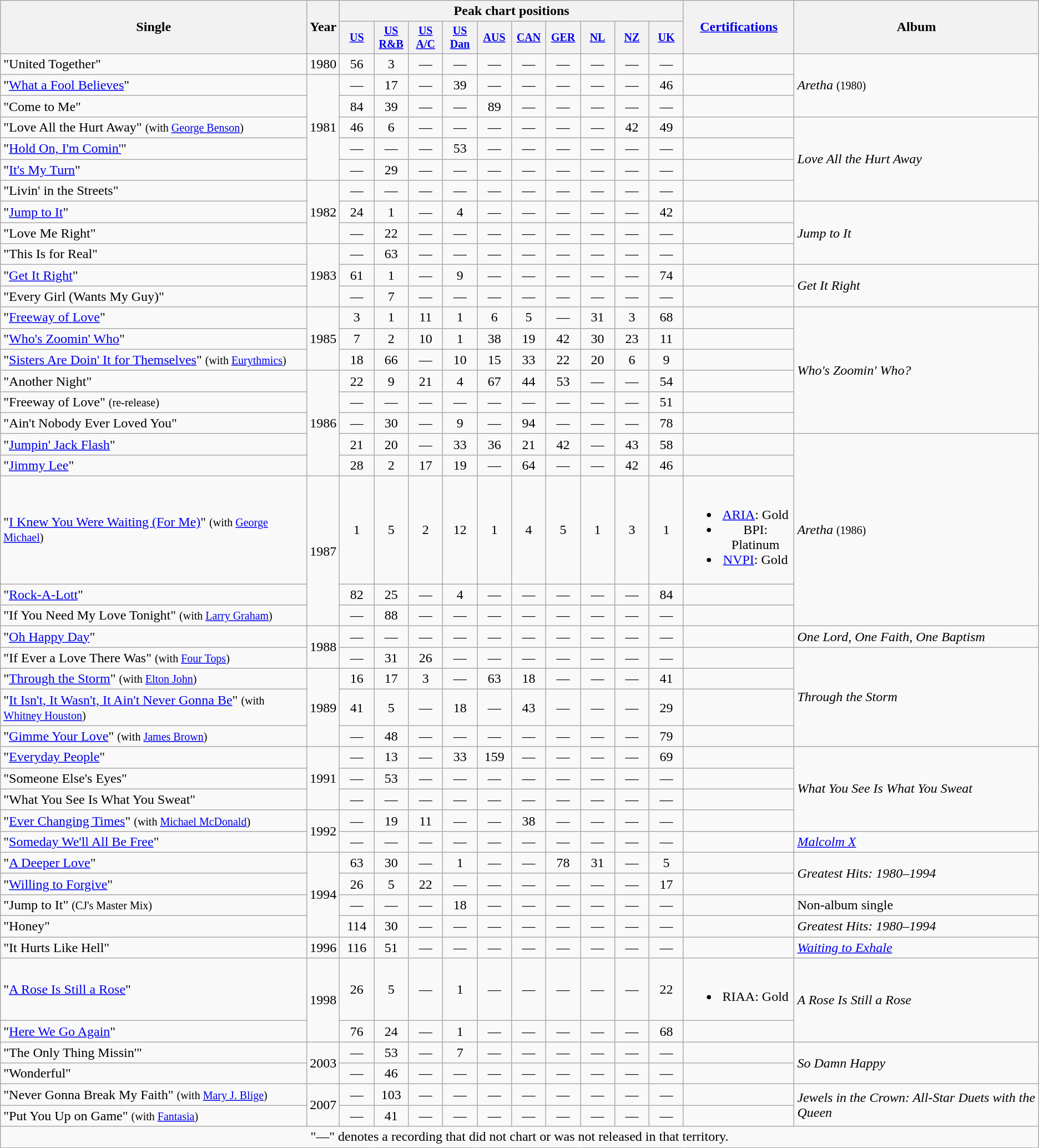<table class="wikitable" style="text-align:center;">
<tr>
<th rowspan="2">Single</th>
<th rowspan="2">Year</th>
<th colspan="10">Peak chart positions</th>
<th rowspan="2"><a href='#'>Certifications</a></th>
<th rowspan="2">Album</th>
</tr>
<tr style="font-size:smaller;">
<th width="35"><a href='#'>US</a><br></th>
<th width="35"><a href='#'>US<br>R&B</a><br></th>
<th width="35"><a href='#'>US<br>A/C</a><br></th>
<th width="35"><a href='#'>US<br>Dan</a><br></th>
<th width="35"><a href='#'>AUS</a><br></th>
<th width="35"><a href='#'>CAN</a><br></th>
<th width="35"><a href='#'>GER</a><br></th>
<th width="35"><a href='#'>NL</a><br></th>
<th width="35"><a href='#'>NZ</a><br></th>
<th width="35"><a href='#'>UK</a><br></th>
</tr>
<tr>
<td style="text-align:left;">"United Together"</td>
<td>1980</td>
<td>56</td>
<td>3</td>
<td>—</td>
<td>—</td>
<td>—</td>
<td>—</td>
<td>—</td>
<td>—</td>
<td>—</td>
<td>—</td>
<td></td>
<td style="text-align:left;" rowspan="3"><em>Aretha</em> <small>(1980)</small></td>
</tr>
<tr>
<td style="text-align:left;">"<a href='#'>What a Fool Believes</a>"</td>
<td rowspan="5">1981</td>
<td>—</td>
<td>17</td>
<td>—</td>
<td>39</td>
<td>—</td>
<td>—</td>
<td>—</td>
<td>—</td>
<td>—</td>
<td>46</td>
<td></td>
</tr>
<tr>
<td style="text-align:left;">"Come to Me"</td>
<td>84</td>
<td>39</td>
<td>—</td>
<td>—</td>
<td>89</td>
<td>—</td>
<td>—</td>
<td>—</td>
<td>—</td>
<td>—</td>
<td></td>
</tr>
<tr>
<td style="text-align:left;">"Love All the Hurt Away" <small>(with <a href='#'>George Benson</a>)</small></td>
<td>46</td>
<td>6</td>
<td>—</td>
<td>—</td>
<td>—</td>
<td>—</td>
<td>—</td>
<td>—</td>
<td>42</td>
<td>49</td>
<td></td>
<td style="text-align:left;" rowspan="4"><em>Love All the Hurt Away</em></td>
</tr>
<tr>
<td style="text-align:left;">"<a href='#'>Hold On, I'm Comin'</a>"</td>
<td>—</td>
<td>—</td>
<td>—</td>
<td>53</td>
<td>—</td>
<td>—</td>
<td>—</td>
<td>—</td>
<td>—</td>
<td>—</td>
<td></td>
</tr>
<tr>
<td style="text-align:left;">"<a href='#'>It's My Turn</a>"</td>
<td>—</td>
<td>29</td>
<td>—</td>
<td>—</td>
<td>—</td>
<td>—</td>
<td>—</td>
<td>—</td>
<td>—</td>
<td>—</td>
<td></td>
</tr>
<tr>
<td style="text-align:left;">"Livin' in the Streets"</td>
<td rowspan="3">1982</td>
<td>—</td>
<td>—</td>
<td>—</td>
<td>—</td>
<td>—</td>
<td>—</td>
<td>—</td>
<td>—</td>
<td>—</td>
<td>—</td>
<td></td>
</tr>
<tr>
<td style="text-align:left;">"<a href='#'>Jump to It</a>"</td>
<td>24</td>
<td>1</td>
<td>—</td>
<td>4</td>
<td>—</td>
<td>—</td>
<td>—</td>
<td>—</td>
<td>—</td>
<td>42</td>
<td></td>
<td style="text-align:left;" rowspan="3"><em>Jump to It</em></td>
</tr>
<tr>
<td style="text-align:left;">"Love Me Right"</td>
<td>—</td>
<td>22</td>
<td>—</td>
<td>—</td>
<td>—</td>
<td>—</td>
<td>—</td>
<td>—</td>
<td>—</td>
<td>—</td>
<td></td>
</tr>
<tr>
<td style="text-align:left;">"This Is for Real"</td>
<td rowspan="3">1983</td>
<td>—</td>
<td>63</td>
<td>—</td>
<td>—</td>
<td>—</td>
<td>—</td>
<td>—</td>
<td>—</td>
<td>—</td>
<td>—</td>
<td></td>
</tr>
<tr>
<td style="text-align:left;">"<a href='#'>Get It Right</a>"</td>
<td>61</td>
<td>1</td>
<td>—</td>
<td>9</td>
<td>—</td>
<td>—</td>
<td>—</td>
<td>—</td>
<td>—</td>
<td>74</td>
<td></td>
<td style="text-align:left;" rowspan="2"><em>Get It Right</em></td>
</tr>
<tr>
<td style="text-align:left;">"Every Girl (Wants My Guy)"</td>
<td>—</td>
<td>7</td>
<td>—</td>
<td>—</td>
<td>—</td>
<td>—</td>
<td>—</td>
<td>—</td>
<td>—</td>
<td>—</td>
<td></td>
</tr>
<tr>
<td style="text-align:left;">"<a href='#'>Freeway of Love</a>"</td>
<td rowspan="3">1985</td>
<td>3</td>
<td>1</td>
<td>11</td>
<td>1</td>
<td>6</td>
<td>5</td>
<td>—</td>
<td>31</td>
<td>3</td>
<td>68</td>
<td></td>
<td style="text-align:left;" rowspan="6"><em>Who's Zoomin' Who?</em></td>
</tr>
<tr>
<td style="text-align:left;">"<a href='#'>Who's Zoomin' Who</a>"</td>
<td>7</td>
<td>2</td>
<td>10</td>
<td>1</td>
<td>38</td>
<td>19</td>
<td>42</td>
<td>30</td>
<td>23</td>
<td>11</td>
<td></td>
</tr>
<tr>
<td style="text-align:left;">"<a href='#'>Sisters Are Doin' It for Themselves</a>" <small>(with <a href='#'>Eurythmics</a>)</small></td>
<td>18</td>
<td>66</td>
<td>—</td>
<td>10</td>
<td>15</td>
<td>33</td>
<td>22</td>
<td>20</td>
<td>6</td>
<td>9</td>
<td></td>
</tr>
<tr>
<td style="text-align:left;">"Another Night"</td>
<td rowspan="5">1986</td>
<td>22</td>
<td>9</td>
<td>21</td>
<td>4</td>
<td>67</td>
<td>44</td>
<td>53</td>
<td>—</td>
<td>—</td>
<td>54</td>
<td></td>
</tr>
<tr>
<td style="text-align:left;">"Freeway of Love" <small>(re-release)</small></td>
<td>—</td>
<td>—</td>
<td>—</td>
<td>—</td>
<td>—</td>
<td>—</td>
<td>—</td>
<td>—</td>
<td>—</td>
<td>51</td>
<td></td>
</tr>
<tr>
<td style="text-align:left;">"Ain't Nobody Ever Loved You"</td>
<td>—</td>
<td>30</td>
<td>—</td>
<td>9</td>
<td>—</td>
<td>94</td>
<td>—</td>
<td>—</td>
<td>—</td>
<td>78</td>
<td></td>
</tr>
<tr>
<td style="text-align:left;">"<a href='#'>Jumpin' Jack Flash</a>"</td>
<td>21</td>
<td>20</td>
<td>—</td>
<td>33</td>
<td>36</td>
<td>21</td>
<td>42</td>
<td>—</td>
<td>43</td>
<td>58</td>
<td></td>
<td style="text-align:left;" rowspan="5"><em>Aretha</em> <small>(1986)</small></td>
</tr>
<tr>
<td style="text-align:left;">"<a href='#'>Jimmy Lee</a>"</td>
<td>28</td>
<td>2</td>
<td>17</td>
<td>19</td>
<td>—</td>
<td>64</td>
<td>—</td>
<td>—</td>
<td>42</td>
<td>46</td>
<td></td>
</tr>
<tr>
<td style="text-align:left;">"<a href='#'>I Knew You Were Waiting (For Me)</a>" <small>(with <a href='#'>George Michael</a>)</small></td>
<td rowspan="3">1987</td>
<td>1</td>
<td>5</td>
<td>2</td>
<td>12</td>
<td>1</td>
<td>4</td>
<td>5</td>
<td>1</td>
<td>3</td>
<td>1</td>
<td><br><ul><li><a href='#'>ARIA</a>: Gold</li><li>BPI: Platinum</li><li><a href='#'>NVPI</a>: Gold</li></ul></td>
</tr>
<tr>
<td style="text-align:left;">"<a href='#'>Rock-A-Lott</a>"</td>
<td>82</td>
<td>25</td>
<td>—</td>
<td>4</td>
<td>—</td>
<td>—</td>
<td>—</td>
<td>—</td>
<td>—</td>
<td>84</td>
<td></td>
</tr>
<tr>
<td style="text-align:left;">"If You Need My Love Tonight" <small>(with <a href='#'>Larry Graham</a>)</small></td>
<td>—</td>
<td>88</td>
<td>—</td>
<td>—</td>
<td>—</td>
<td>—</td>
<td>—</td>
<td>—</td>
<td>—</td>
<td>—</td>
<td></td>
</tr>
<tr>
<td style="text-align:left;">"<a href='#'>Oh Happy Day</a>"</td>
<td rowspan="2">1988</td>
<td>—</td>
<td>—</td>
<td>—</td>
<td>—</td>
<td>—</td>
<td>—</td>
<td>—</td>
<td>—</td>
<td>—</td>
<td>—</td>
<td></td>
<td style="text-align:left;"><em>One Lord, One Faith, One Baptism</em></td>
</tr>
<tr>
<td style="text-align:left;">"If Ever a Love There Was" <small>(with <a href='#'>Four Tops</a>)</small></td>
<td>—</td>
<td>31</td>
<td>26</td>
<td>—</td>
<td>—</td>
<td>—</td>
<td>—</td>
<td>—</td>
<td>—</td>
<td>—</td>
<td></td>
<td style="text-align:left;" rowspan="4"><em>Through the Storm</em></td>
</tr>
<tr>
<td style="text-align:left;">"<a href='#'>Through the Storm</a>" <small>(with <a href='#'>Elton John</a>)</small></td>
<td rowspan="3">1989</td>
<td>16</td>
<td>17</td>
<td>3</td>
<td>—</td>
<td>63</td>
<td>18</td>
<td>—</td>
<td>—</td>
<td>—</td>
<td>41</td>
<td></td>
</tr>
<tr>
<td style="text-align:left;">"<a href='#'>It Isn't, It Wasn't, It Ain't Never Gonna Be</a>" <small>(with <a href='#'>Whitney Houston</a>)</small></td>
<td>41</td>
<td>5</td>
<td>—</td>
<td>18</td>
<td>—</td>
<td>43</td>
<td>—</td>
<td>—</td>
<td>—</td>
<td>29</td>
<td></td>
</tr>
<tr>
<td style="text-align:left;">"<a href='#'>Gimme Your Love</a>" <small>(with <a href='#'>James Brown</a>)</small></td>
<td>—</td>
<td>48</td>
<td>—</td>
<td>—</td>
<td>—</td>
<td>—</td>
<td>—</td>
<td>—</td>
<td>—</td>
<td>79</td>
<td></td>
</tr>
<tr>
<td style="text-align:left;">"<a href='#'>Everyday People</a>"</td>
<td rowspan="3">1991</td>
<td>—</td>
<td>13</td>
<td>—</td>
<td>33</td>
<td>159</td>
<td>—</td>
<td>—</td>
<td>—</td>
<td>—</td>
<td>69</td>
<td></td>
<td style="text-align:left;" rowspan="4"><em>What You See Is What You Sweat</em></td>
</tr>
<tr>
<td style="text-align:left;">"Someone Else's Eyes"</td>
<td>—</td>
<td>53</td>
<td>—</td>
<td>—</td>
<td>—</td>
<td>—</td>
<td>—</td>
<td>—</td>
<td>—</td>
<td>—</td>
<td></td>
</tr>
<tr>
<td style="text-align:left;">"What You See Is What You Sweat"</td>
<td>—</td>
<td>—</td>
<td>—</td>
<td>—</td>
<td>—</td>
<td>—</td>
<td>—</td>
<td>—</td>
<td>—</td>
<td>—</td>
<td></td>
</tr>
<tr>
<td style="text-align:left;">"<a href='#'>Ever Changing Times</a>" <small>(with <a href='#'>Michael McDonald</a>)</small></td>
<td rowspan="2">1992</td>
<td>—</td>
<td>19</td>
<td>11</td>
<td>—</td>
<td>—</td>
<td>38</td>
<td>—</td>
<td>—</td>
<td>—</td>
<td>—</td>
<td></td>
</tr>
<tr>
<td style="text-align:left;">"<a href='#'>Someday We'll All Be Free</a>"</td>
<td>—</td>
<td>—</td>
<td>—</td>
<td>—</td>
<td>—</td>
<td>—</td>
<td>—</td>
<td>—</td>
<td>—</td>
<td>—</td>
<td></td>
<td style="text-align:left;"><em><a href='#'>Malcolm X</a></em></td>
</tr>
<tr>
<td style="text-align:left;">"<a href='#'>A Deeper Love</a>"</td>
<td rowspan="4">1994</td>
<td>63</td>
<td>30</td>
<td>—</td>
<td>1</td>
<td>—</td>
<td>—</td>
<td>78</td>
<td>31</td>
<td>—</td>
<td>5</td>
<td></td>
<td style="text-align:left;" rowspan="2"><em>Greatest Hits: 1980–1994</em></td>
</tr>
<tr>
<td style="text-align:left;">"<a href='#'>Willing to Forgive</a>"</td>
<td>26</td>
<td>5</td>
<td>22</td>
<td>—</td>
<td>—</td>
<td>—</td>
<td>—</td>
<td>—</td>
<td>—</td>
<td>17</td>
<td></td>
</tr>
<tr>
<td style="text-align:left;">"Jump to It" <small>(CJ's Master Mix)</small></td>
<td>—</td>
<td>—</td>
<td>—</td>
<td>18</td>
<td>—</td>
<td>—</td>
<td>—</td>
<td>—</td>
<td>—</td>
<td>—</td>
<td></td>
<td style="text-align:left;">Non-album single</td>
</tr>
<tr>
<td style="text-align:left;">"Honey"</td>
<td>114</td>
<td>30</td>
<td>—</td>
<td>—</td>
<td>—</td>
<td>—</td>
<td>—</td>
<td>—</td>
<td>—</td>
<td>—</td>
<td></td>
<td style="text-align:left;"><em>Greatest Hits: 1980–1994</em></td>
</tr>
<tr>
<td style="text-align:left;">"It Hurts Like Hell"</td>
<td>1996</td>
<td>116</td>
<td>51</td>
<td>—</td>
<td>—</td>
<td>—</td>
<td>—</td>
<td>—</td>
<td>—</td>
<td>—</td>
<td>—</td>
<td></td>
<td style="text-align:left;"><em><a href='#'>Waiting to Exhale</a></em></td>
</tr>
<tr>
<td style="text-align:left;">"<a href='#'>A Rose Is Still a Rose</a>"</td>
<td rowspan="2">1998</td>
<td>26</td>
<td>5</td>
<td>—</td>
<td>1</td>
<td>—</td>
<td>—</td>
<td>—</td>
<td>—</td>
<td>—</td>
<td>22</td>
<td><br><ul><li>RIAA: Gold</li></ul></td>
<td style="text-align:left;" rowspan="2"><em>A Rose Is Still a Rose</em></td>
</tr>
<tr>
<td style="text-align:left;">"<a href='#'>Here We Go Again</a>"</td>
<td>76</td>
<td>24</td>
<td>—</td>
<td>1</td>
<td>—</td>
<td>—</td>
<td>—</td>
<td>—</td>
<td>—</td>
<td>68</td>
<td></td>
</tr>
<tr>
<td style="text-align:left;">"The Only Thing Missin'"</td>
<td rowspan="2">2003</td>
<td>—</td>
<td>53</td>
<td>—</td>
<td>7</td>
<td>—</td>
<td>—</td>
<td>—</td>
<td>—</td>
<td>—</td>
<td>—</td>
<td></td>
<td style="text-align:left;" rowspan="2"><em>So Damn Happy</em></td>
</tr>
<tr>
<td style="text-align:left;">"Wonderful"</td>
<td>—</td>
<td>46</td>
<td>—</td>
<td>—</td>
<td>—</td>
<td>—</td>
<td>—</td>
<td>—</td>
<td>—</td>
<td>—</td>
<td></td>
</tr>
<tr>
<td style="text-align:left;">"Never Gonna Break My Faith" <small>(with <a href='#'>Mary J. Blige</a>)</small></td>
<td rowspan="2">2007</td>
<td>—</td>
<td>103</td>
<td>—</td>
<td>—</td>
<td>—</td>
<td>—</td>
<td>—</td>
<td>—</td>
<td>—</td>
<td>—</td>
<td></td>
<td style="text-align:left;" rowspan="2"><em>Jewels in the Crown: All-Star Duets with the Queen</em></td>
</tr>
<tr>
<td style="text-align:left;">"Put You Up on Game" <small>(with <a href='#'>Fantasia</a>)</small></td>
<td>—</td>
<td>41</td>
<td>—</td>
<td>—</td>
<td>—</td>
<td>—</td>
<td>—</td>
<td>—</td>
<td>—</td>
<td>—</td>
<td></td>
</tr>
<tr>
<td colspan="15">"—" denotes a recording that did not chart or was not released in that territory.</td>
</tr>
</table>
